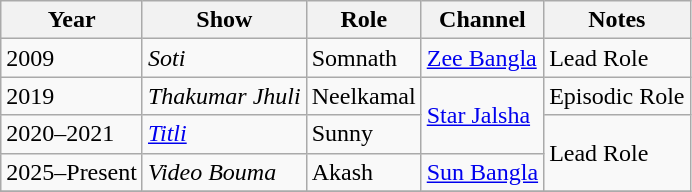<table class="wikitable">
<tr>
<th>Year</th>
<th>Show</th>
<th>Role</th>
<th>Channel</th>
<th>Notes</th>
</tr>
<tr>
<td>2009</td>
<td><em>Soti</em></td>
<td>Somnath</td>
<td><a href='#'>Zee Bangla</a></td>
<td>Lead Role</td>
</tr>
<tr>
<td>2019</td>
<td><em>Thakumar Jhuli</em></td>
<td>Neelkamal</td>
<td rowspan="2"><a href='#'>Star Jalsha</a></td>
<td>Episodic Role</td>
</tr>
<tr>
<td>2020–2021</td>
<td><a href='#'><em>Titli</em></a></td>
<td>Sunny</td>
<td rowspan="2">Lead Role</td>
</tr>
<tr>
<td>2025–Present</td>
<td><em>Video Bouma</em></td>
<td>Akash</td>
<td><a href='#'>Sun Bangla</a></td>
</tr>
<tr>
</tr>
</table>
